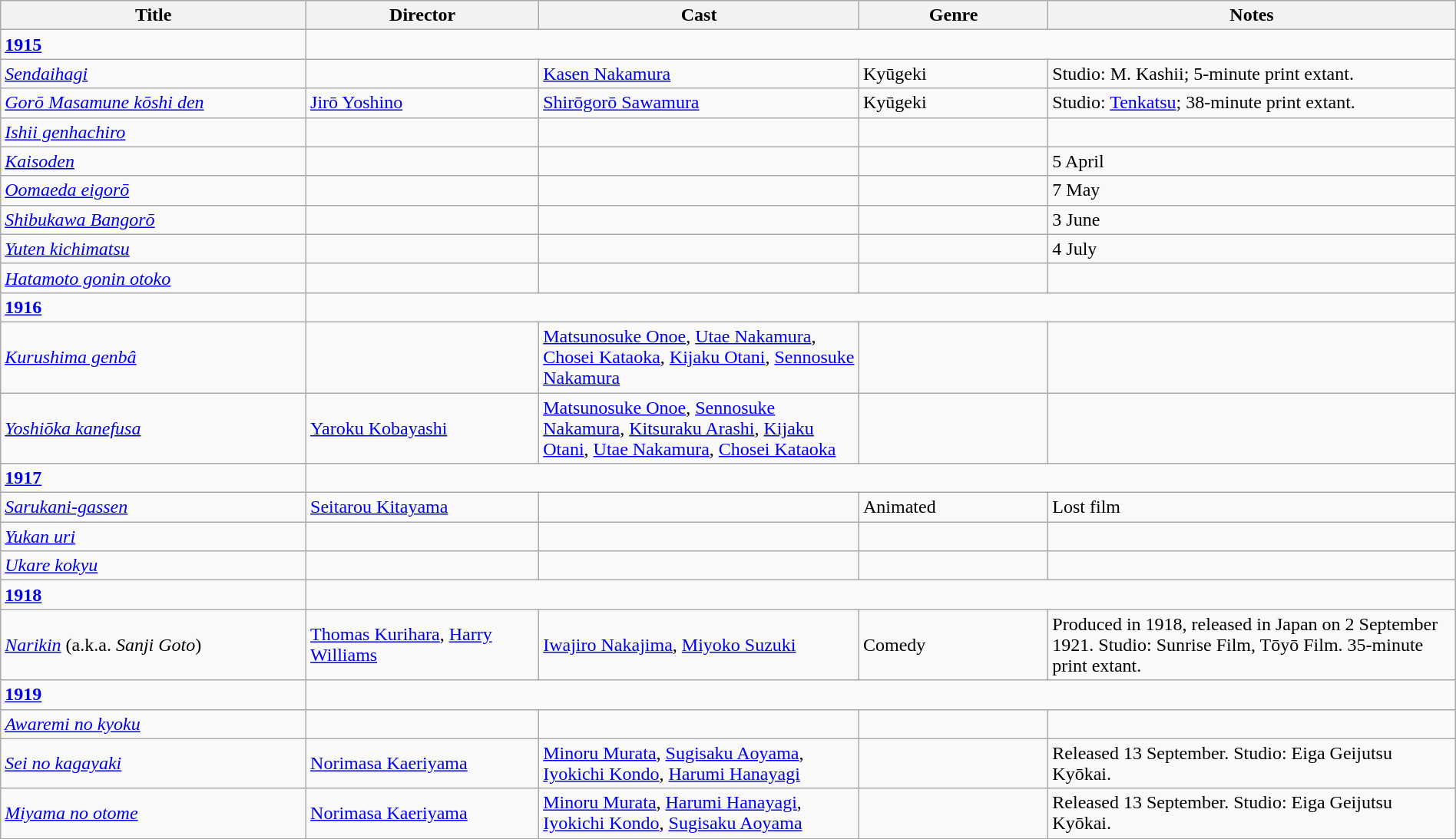<table class="wikitable" width= "100%">
<tr>
<th width=21%>Title</th>
<th width=16%>Director</th>
<th width=22%>Cast</th>
<th width=13%>Genre</th>
<th width=28%>Notes</th>
</tr>
<tr>
<td><strong><a href='#'>1915</a></strong></td>
</tr>
<tr>
<td><em><a href='#'>Sendaihagi</a></em></td>
<td></td>
<td><a href='#'>Kasen Nakamura</a></td>
<td>Kyūgeki</td>
<td>Studio: M. Kashii; 5-minute print extant.</td>
</tr>
<tr>
<td><em><a href='#'>Gorō Masamune kōshi den</a></em></td>
<td><a href='#'>Jirō Yoshino</a></td>
<td><a href='#'>Shirōgorō Sawamura</a></td>
<td>Kyūgeki</td>
<td>Studio: <a href='#'>Tenkatsu</a>; 38-minute print extant.</td>
</tr>
<tr>
<td><em><a href='#'>Ishii genhachiro</a></em></td>
<td></td>
<td></td>
<td></td>
<td></td>
</tr>
<tr>
<td><em><a href='#'>Kaisoden</a></em></td>
<td></td>
<td></td>
<td></td>
<td>5 April</td>
</tr>
<tr>
<td><em><a href='#'>Oomaeda eigorō</a></em></td>
<td></td>
<td></td>
<td></td>
<td>7 May</td>
</tr>
<tr>
<td><em><a href='#'>Shibukawa Bangorō</a></em></td>
<td></td>
<td></td>
<td></td>
<td>3 June</td>
</tr>
<tr>
<td><em><a href='#'>Yuten kichimatsu</a></em></td>
<td></td>
<td></td>
<td></td>
<td>4 July</td>
</tr>
<tr>
<td><em><a href='#'>Hatamoto gonin otoko</a></em></td>
<td></td>
<td></td>
<td></td>
<td></td>
</tr>
<tr>
<td><strong><a href='#'>1916</a></strong></td>
</tr>
<tr>
<td><em><a href='#'>Kurushima genbâ</a></em></td>
<td></td>
<td><a href='#'>Matsunosuke Onoe</a>, <a href='#'>Utae Nakamura</a>, <a href='#'>Chosei Kataoka</a>, <a href='#'>Kijaku Otani</a>, <a href='#'>Sennosuke Nakamura</a></td>
<td></td>
<td></td>
</tr>
<tr>
<td><em><a href='#'>Yoshiōka kanefusa</a></em></td>
<td><a href='#'>Yaroku Kobayashi</a></td>
<td><a href='#'>Matsunosuke Onoe</a>, <a href='#'>Sennosuke Nakamura</a>, <a href='#'>Kitsuraku Arashi</a>, <a href='#'>Kijaku Otani</a>, <a href='#'>Utae Nakamura</a>, <a href='#'>Chosei Kataoka</a></td>
<td></td>
<td></td>
</tr>
<tr>
<td><strong><a href='#'>1917</a></strong></td>
</tr>
<tr>
<td><em><a href='#'>Sarukani-gassen</a></em></td>
<td><a href='#'>Seitarou Kitayama</a></td>
<td></td>
<td>Animated</td>
<td>Lost film</td>
</tr>
<tr>
<td><em><a href='#'>Yukan uri</a></em></td>
<td></td>
<td></td>
<td></td>
<td></td>
</tr>
<tr>
<td><em><a href='#'>Ukare kokyu</a></em></td>
<td></td>
<td></td>
<td></td>
<td></td>
</tr>
<tr>
<td><strong><a href='#'>1918</a></strong></td>
</tr>
<tr>
<td><em><a href='#'>Narikin</a></em> (a.k.a. <em>Sanji Goto</em>)</td>
<td><a href='#'>Thomas Kurihara</a>, <a href='#'>Harry Williams</a></td>
<td><a href='#'>Iwajiro Nakajima</a>, <a href='#'>Miyoko Suzuki</a></td>
<td>Comedy</td>
<td>Produced in 1918, released in Japan on 2 September 1921. Studio: Sunrise Film, Tōyō Film. 35-minute print extant.</td>
</tr>
<tr>
<td><strong><a href='#'>1919</a></strong></td>
</tr>
<tr>
<td><em><a href='#'>Awaremi no kyoku</a></em></td>
<td></td>
<td></td>
<td></td>
<td></td>
</tr>
<tr>
<td><em><a href='#'>Sei no kagayaki</a></em></td>
<td><a href='#'>Norimasa Kaeriyama</a></td>
<td><a href='#'>Minoru Murata</a>, <a href='#'>Sugisaku Aoyama</a>, <a href='#'>Iyokichi Kondo</a>, <a href='#'>Harumi Hanayagi</a></td>
<td></td>
<td>Released 13 September. Studio: Eiga Geijutsu Kyōkai.</td>
</tr>
<tr>
<td><em><a href='#'>Miyama no otome</a></em></td>
<td><a href='#'>Norimasa Kaeriyama</a></td>
<td><a href='#'>Minoru Murata</a>, <a href='#'>Harumi Hanayagi</a>, <a href='#'>Iyokichi Kondo</a>, <a href='#'>Sugisaku Aoyama</a></td>
<td></td>
<td>Released 13 September. Studio: Eiga Geijutsu Kyōkai.</td>
</tr>
<tr>
</tr>
</table>
